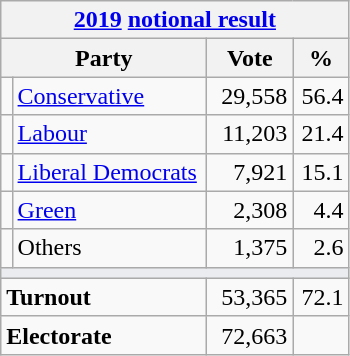<table class="wikitable">
<tr>
<th colspan="4"><a href='#'>2019</a> <a href='#'>notional result</a></th>
</tr>
<tr>
<th bgcolor="#DDDDFF" width="130px" colspan="2">Party</th>
<th bgcolor="#DDDDFF" width="50px">Vote</th>
<th bgcolor="#DDDDFF" width="30px">%</th>
</tr>
<tr>
<td></td>
<td><a href='#'>Conservative</a></td>
<td align=right>29,558</td>
<td align=right>56.4</td>
</tr>
<tr>
<td></td>
<td><a href='#'>Labour</a></td>
<td align=right>11,203</td>
<td align=right>21.4</td>
</tr>
<tr>
<td></td>
<td><a href='#'>Liberal Democrats</a></td>
<td align=right>7,921</td>
<td align=right>15.1</td>
</tr>
<tr>
<td></td>
<td><a href='#'>Green</a></td>
<td align=right>2,308</td>
<td align=right>4.4</td>
</tr>
<tr>
<td></td>
<td>Others</td>
<td align=right>1,375</td>
<td align=right>2.6</td>
</tr>
<tr>
<td colspan="4" bgcolor="#EAECF0"></td>
</tr>
<tr>
<td colspan="2"><strong>Turnout</strong></td>
<td align=right>53,365</td>
<td align=right>72.1</td>
</tr>
<tr>
<td colspan="2"><strong>Electorate</strong></td>
<td align=right>72,663</td>
</tr>
</table>
